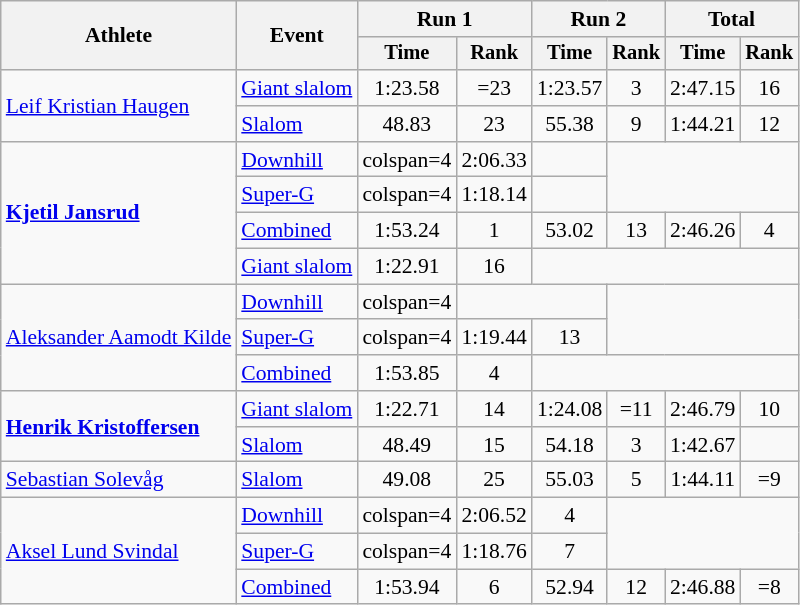<table class="wikitable" style="font-size:90%">
<tr>
<th rowspan=2>Athlete</th>
<th rowspan=2>Event</th>
<th colspan=2>Run 1</th>
<th colspan=2>Run 2</th>
<th colspan=2>Total</th>
</tr>
<tr style="font-size:95%">
<th>Time</th>
<th>Rank</th>
<th>Time</th>
<th>Rank</th>
<th>Time</th>
<th>Rank</th>
</tr>
<tr align=center>
<td align=left rowspan=2><a href='#'>Leif Kristian Haugen</a></td>
<td align=left><a href='#'>Giant slalom</a></td>
<td>1:23.58</td>
<td>=23</td>
<td>1:23.57</td>
<td>3</td>
<td>2:47.15</td>
<td>16</td>
</tr>
<tr align=center>
<td align=left><a href='#'>Slalom</a></td>
<td>48.83</td>
<td>23</td>
<td>55.38</td>
<td>9</td>
<td>1:44.21</td>
<td>12</td>
</tr>
<tr align=center>
<td align=left rowspan=4><strong><a href='#'>Kjetil Jansrud</a></strong></td>
<td align=left><a href='#'>Downhill</a></td>
<td>colspan=4 </td>
<td>2:06.33</td>
<td></td>
</tr>
<tr align=center>
<td align=left><a href='#'>Super-G</a></td>
<td>colspan=4 </td>
<td>1:18.14</td>
<td></td>
</tr>
<tr align=center>
<td align=left><a href='#'>Combined</a></td>
<td>1:53.24</td>
<td>1</td>
<td>53.02</td>
<td>13</td>
<td>2:46.26</td>
<td>4</td>
</tr>
<tr align=center>
<td align=left><a href='#'>Giant slalom</a></td>
<td>1:22.91</td>
<td>16</td>
<td colspan=4></td>
</tr>
<tr align=center>
<td align=left rowspan=3><a href='#'>Aleksander Aamodt Kilde</a></td>
<td align=left><a href='#'>Downhill</a></td>
<td>colspan=4 </td>
<td colspan=2></td>
</tr>
<tr align=center>
<td align=left><a href='#'>Super-G</a></td>
<td>colspan=4 </td>
<td>1:19.44</td>
<td>13</td>
</tr>
<tr align=center>
<td align=left><a href='#'>Combined</a></td>
<td>1:53.85</td>
<td>4</td>
<td colspan=4></td>
</tr>
<tr align=center>
<td align=left rowspan=2><strong><a href='#'>Henrik Kristoffersen</a></strong></td>
<td align=left><a href='#'>Giant slalom</a></td>
<td>1:22.71</td>
<td>14</td>
<td>1:24.08</td>
<td>=11</td>
<td>2:46.79</td>
<td>10</td>
</tr>
<tr align=center>
<td align=left><a href='#'>Slalom</a></td>
<td>48.49</td>
<td>15</td>
<td>54.18</td>
<td>3</td>
<td>1:42.67</td>
<td></td>
</tr>
<tr align=center>
<td align=left><a href='#'>Sebastian Solevåg</a></td>
<td align=left><a href='#'>Slalom</a></td>
<td>49.08</td>
<td>25</td>
<td>55.03</td>
<td>5</td>
<td>1:44.11</td>
<td>=9</td>
</tr>
<tr align=center>
<td align=left rowspan=3><a href='#'>Aksel Lund Svindal</a></td>
<td align=left><a href='#'>Downhill</a></td>
<td>colspan=4 </td>
<td>2:06.52</td>
<td>4</td>
</tr>
<tr align=center>
<td align=left><a href='#'>Super-G</a></td>
<td>colspan=4 </td>
<td>1:18.76</td>
<td>7</td>
</tr>
<tr align=center>
<td align=left><a href='#'>Combined</a></td>
<td>1:53.94</td>
<td>6</td>
<td>52.94</td>
<td>12</td>
<td>2:46.88</td>
<td>=8</td>
</tr>
</table>
